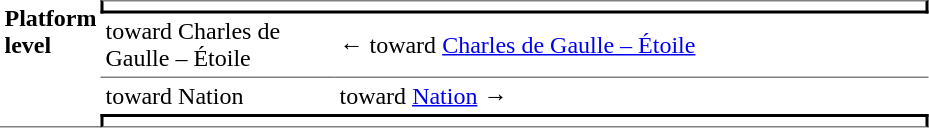<table border=0 cellspacing=0 cellpadding=3>
<tr>
<td style="border-bottom:solid 1px gray;" width=50 rowspan=10 valign=top><strong>Platform level</strong></td>
<td style="border-top:solid 1px gray;border-right:solid 2px black;border-left:solid 2px black;border-bottom:solid 2px black;text-align:center;" colspan=2></td>
</tr>
<tr>
<td style="border-bottom:solid 1px gray;" width=150>toward Charles de Gaulle – Étoile</td>
<td style="border-bottom:solid 1px gray;" width=390>←   toward <a href='#'>Charles de Gaulle – Étoile</a> </td>
</tr>
<tr>
<td>toward Nation</td>
<td>   toward <a href='#'>Nation</a>  →</td>
</tr>
<tr>
<td style="border-top:solid 2px black;border-right:solid 2px black;border-left:solid 2px black;border-bottom:solid 1px gray;text-align:center;" colspan=2></td>
</tr>
</table>
